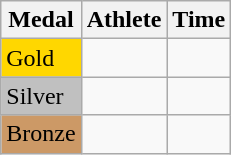<table class="wikitable">
<tr>
<th>Medal</th>
<th>Athlete</th>
<th>Time</th>
</tr>
<tr>
<td bgcolor="gold">Gold</td>
<td></td>
<td></td>
</tr>
<tr>
<td bgcolor="silver">Silver</td>
<td></td>
<td></td>
</tr>
<tr>
<td bgcolor="CC9966">Bronze</td>
<td></td>
<td></td>
</tr>
</table>
